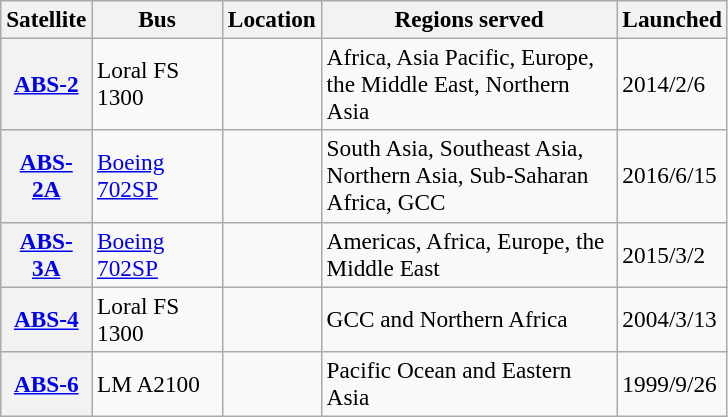<table class="wikitable sortable" style="font-size:97%;">
<tr>
<th width="50px">Satellite</th>
<th width="80px">Bus</th>
<th width="20px">Location</th>
<th width="190px">Regions served</th>
<th width="50px">Launched</th>
</tr>
<tr>
<th><a href='#'>ABS-2</a></th>
<td>Loral FS 1300</td>
<td></td>
<td>Africa, Asia Pacific, Europe, the Middle East, Northern Asia</td>
<td>2014/2/6</td>
</tr>
<tr>
<th><a href='#'>ABS-2A</a></th>
<td><a href='#'>Boeing 702SP</a></td>
<td></td>
<td>South Asia, Southeast Asia, Northern Asia, Sub-Saharan Africa, GCC</td>
<td>2016/6/15</td>
</tr>
<tr>
<th><a href='#'>ABS-3A</a></th>
<td><a href='#'>Boeing 702SP</a></td>
<td></td>
<td>Americas, Africa, Europe, the Middle East</td>
<td>2015/3/2</td>
</tr>
<tr>
<th><a href='#'>ABS-4</a></th>
<td>Loral FS 1300</td>
<td></td>
<td>GCC and Northern Africa</td>
<td>2004/3/13</td>
</tr>
<tr>
<th><a href='#'>ABS-6</a></th>
<td>LM A2100</td>
<td></td>
<td>Pacific Ocean and Eastern Asia</td>
<td>1999/9/26</td>
</tr>
</table>
